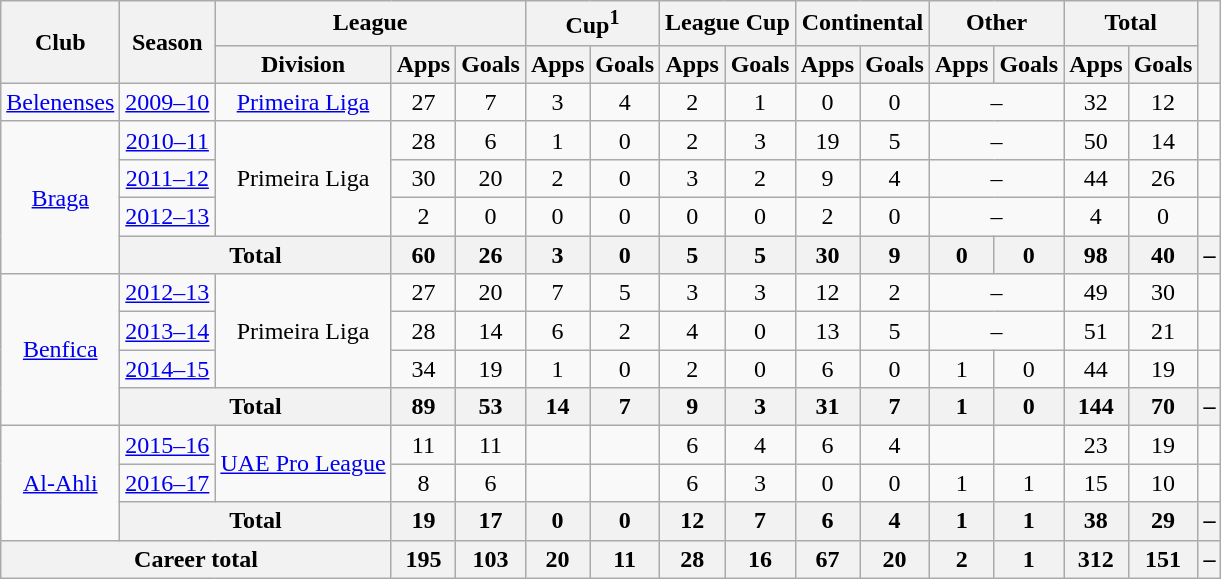<table class="wikitable" style="text-align: center">
<tr>
<th rowspan="2">Club</th>
<th rowspan="2">Season</th>
<th colspan="3">League</th>
<th colspan="2">Cup<sup>1</sup></th>
<th colspan="2">League Cup</th>
<th colspan="2">Continental</th>
<th colspan="2">Other</th>
<th colspan="2">Total</th>
<th rowspan="2"></th>
</tr>
<tr>
<th>Division</th>
<th>Apps</th>
<th>Goals</th>
<th>Apps</th>
<th>Goals</th>
<th>Apps</th>
<th>Goals</th>
<th>Apps</th>
<th>Goals</th>
<th>Apps</th>
<th>Goals</th>
<th>Apps</th>
<th>Goals</th>
</tr>
<tr>
<td><a href='#'>Belenenses</a></td>
<td><a href='#'>2009–10</a></td>
<td><a href='#'>Primeira Liga</a></td>
<td>27</td>
<td>7</td>
<td>3</td>
<td>4</td>
<td>2</td>
<td>1</td>
<td>0</td>
<td>0</td>
<td colspan="2">–</td>
<td>32</td>
<td>12</td>
<td></td>
</tr>
<tr>
<td rowspan="4"><a href='#'>Braga</a></td>
<td><a href='#'>2010–11</a></td>
<td rowspan="3">Primeira Liga</td>
<td>28</td>
<td>6</td>
<td>1</td>
<td>0</td>
<td>2</td>
<td>3</td>
<td>19</td>
<td>5</td>
<td colspan="2">–</td>
<td>50</td>
<td>14</td>
<td></td>
</tr>
<tr>
<td><a href='#'>2011–12</a></td>
<td>30</td>
<td>20</td>
<td>2</td>
<td>0</td>
<td>3</td>
<td>2</td>
<td>9</td>
<td>4</td>
<td colspan="2">–</td>
<td>44</td>
<td>26</td>
<td></td>
</tr>
<tr>
<td><a href='#'>2012–13</a></td>
<td>2</td>
<td>0</td>
<td>0</td>
<td>0</td>
<td>0</td>
<td>0</td>
<td>2</td>
<td>0</td>
<td colspan="2">–</td>
<td>4</td>
<td>0</td>
<td></td>
</tr>
<tr>
<th colspan="2">Total</th>
<th>60</th>
<th>26</th>
<th>3</th>
<th>0</th>
<th>5</th>
<th>5</th>
<th>30</th>
<th>9</th>
<th>0</th>
<th>0</th>
<th>98</th>
<th>40</th>
<th>–</th>
</tr>
<tr>
<td rowspan="4"><a href='#'>Benfica</a></td>
<td><a href='#'>2012–13</a></td>
<td rowspan="3">Primeira Liga</td>
<td>27</td>
<td>20</td>
<td>7</td>
<td>5</td>
<td>3</td>
<td>3</td>
<td>12</td>
<td>2</td>
<td colspan="2">–</td>
<td>49</td>
<td>30</td>
<td></td>
</tr>
<tr>
<td><a href='#'>2013–14</a></td>
<td>28</td>
<td>14</td>
<td>6</td>
<td>2</td>
<td>4</td>
<td>0</td>
<td>13</td>
<td>5</td>
<td colspan="2">–</td>
<td>51</td>
<td>21</td>
<td></td>
</tr>
<tr>
<td><a href='#'>2014–15</a></td>
<td>34</td>
<td>19</td>
<td>1</td>
<td>0</td>
<td>2</td>
<td>0</td>
<td>6</td>
<td>0</td>
<td>1</td>
<td>0</td>
<td>44</td>
<td>19</td>
<td></td>
</tr>
<tr>
<th colspan="2">Total</th>
<th>89</th>
<th>53</th>
<th>14</th>
<th>7</th>
<th>9</th>
<th>3</th>
<th>31</th>
<th>7</th>
<th>1</th>
<th>0</th>
<th>144</th>
<th>70</th>
<th>–</th>
</tr>
<tr>
<td rowspan="3"><a href='#'>Al-Ahli</a></td>
<td><a href='#'>2015–16</a></td>
<td rowspan="2"><a href='#'>UAE Pro League</a></td>
<td>11</td>
<td>11</td>
<td></td>
<td></td>
<td>6</td>
<td>4</td>
<td>6</td>
<td>4</td>
<td></td>
<td></td>
<td>23</td>
<td>19</td>
<td></td>
</tr>
<tr>
<td><a href='#'>2016–17</a></td>
<td>8</td>
<td>6</td>
<td></td>
<td></td>
<td>6</td>
<td>3</td>
<td>0</td>
<td>0</td>
<td>1</td>
<td>1</td>
<td>15</td>
<td>10</td>
<td></td>
</tr>
<tr>
<th colspan="2">Total</th>
<th>19</th>
<th>17</th>
<th>0</th>
<th>0</th>
<th>12</th>
<th>7</th>
<th>6</th>
<th>4</th>
<th>1</th>
<th>1</th>
<th>38</th>
<th>29</th>
<th>–</th>
</tr>
<tr>
<th colspan="3">Career total</th>
<th>195</th>
<th>103</th>
<th>20</th>
<th>11</th>
<th>28</th>
<th>16</th>
<th>67</th>
<th>20</th>
<th>2</th>
<th>1</th>
<th>312</th>
<th>151</th>
<th>–</th>
</tr>
</table>
